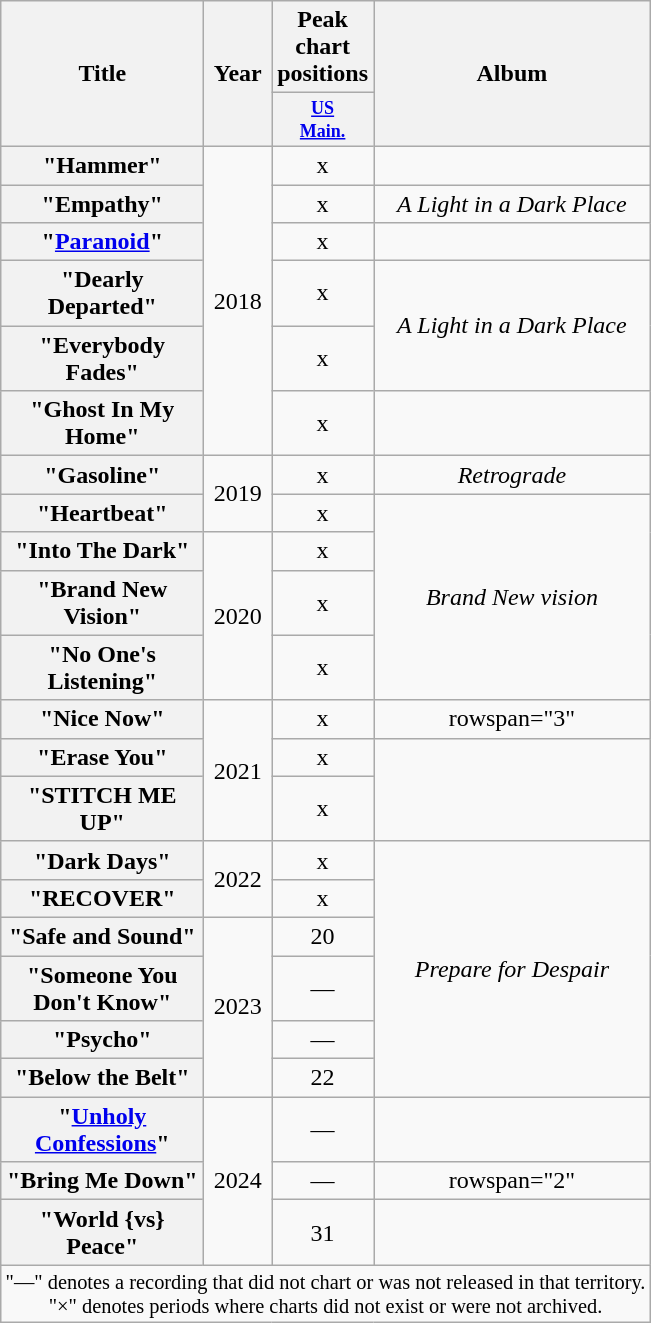<table class="wikitable plainrowheaders" style="text-align:center;">
<tr>
<th scope="col" rowspan="2" style="width:8em;">Title</th>
<th scope="col" rowspan="2">Year</th>
<th scope="col" colspan="1">Peak chart positions</th>
<th scope="col" rowspan="2">Album</th>
</tr>
<tr>
<th style="width:4em;font-size:75%"><a href='#'>US<br>Main.</a><br></th>
</tr>
<tr>
<th scope="row">"Hammer"</th>
<td rowspan="6">2018</td>
<td>x</td>
<td></td>
</tr>
<tr>
<th scope="row">"Empathy"</th>
<td>x</td>
<td><em>A Light in a Dark Place</em></td>
</tr>
<tr>
<th scope="row">"<a href='#'>Paranoid</a>"<br></th>
<td>x</td>
<td></td>
</tr>
<tr>
<th scope="row">"Dearly Departed"</th>
<td>x</td>
<td rowspan='2'><em>A Light in a Dark Place</em></td>
</tr>
<tr>
<th scope="row">"Everybody Fades"</th>
<td>x</td>
</tr>
<tr>
<th scope="row">"Ghost In My Home"</th>
<td>x</td>
<td></td>
</tr>
<tr>
<th scope="row">"Gasoline"</th>
<td rowspan="2">2019</td>
<td>x</td>
<td><em>Retrograde</em></td>
</tr>
<tr>
<th scope="row">"Heartbeat"</th>
<td>x</td>
<td rowspan="4"><em>Brand New vision</em></td>
</tr>
<tr>
<th scope="row">"Into The Dark"</th>
<td rowspan="3">2020</td>
<td>x</td>
</tr>
<tr>
<th scope="row">"Brand New Vision"</th>
<td>x</td>
</tr>
<tr>
<th scope="row">"No One's Listening"</th>
<td>x</td>
</tr>
<tr>
<th scope="row">"Nice Now"</th>
<td rowspan="3">2021</td>
<td>x</td>
<td>rowspan="3" </td>
</tr>
<tr>
<th scope="row">"Erase You"</th>
<td>x</td>
</tr>
<tr>
<th scope="row">"STITCH ME UP"</th>
<td>x</td>
</tr>
<tr>
<th scope="row">"Dark Days" </th>
<td rowspan="2">2022</td>
<td>x</td>
<td rowspan="6"><em>Prepare for Despair</em></td>
</tr>
<tr>
<th scope="row">"RECOVER"</th>
<td>x</td>
</tr>
<tr>
<th scope="row">"Safe and Sound" </th>
<td rowspan="4">2023</td>
<td>20</td>
</tr>
<tr>
<th scope="row">"Someone You Don't Know"</th>
<td>—</td>
</tr>
<tr>
<th scope="row">"Psycho"</th>
<td>—</td>
</tr>
<tr>
<th scope="row">"Below the Belt" </th>
<td>22</td>
</tr>
<tr>
<th scope="row">"<a href='#'>Unholy Confessions</a>" </th>
<td rowspan="3">2024</td>
<td>—</td>
<td></td>
</tr>
<tr>
<th scope="row">"Bring Me Down"</th>
<td>—</td>
<td>rowspan="2" </td>
</tr>
<tr>
<th scope="row">"World {vs} Peace"</th>
<td>31</td>
</tr>
<tr>
<td colspan="14" style="font-size:85%">"—" denotes a recording that did not chart or was not released in that territory.<br>"×" denotes periods where charts did not exist or were not archived.</td>
</tr>
</table>
